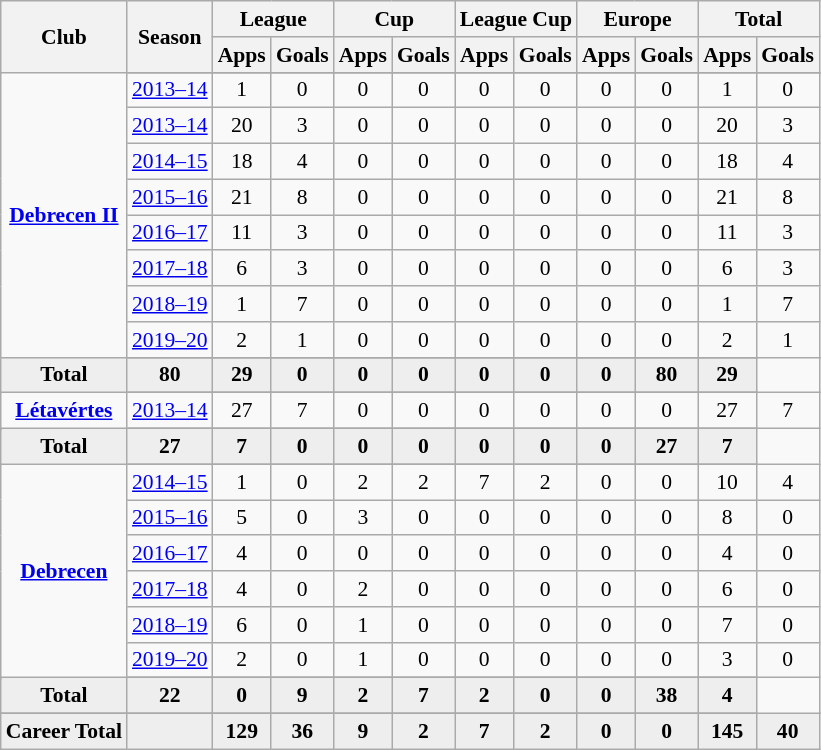<table class="wikitable" style="font-size:90%; text-align: center;">
<tr>
<th rowspan="2">Club</th>
<th rowspan="2">Season</th>
<th colspan="2">League</th>
<th colspan="2">Cup</th>
<th colspan="2">League Cup</th>
<th colspan="2">Europe</th>
<th colspan="2">Total</th>
</tr>
<tr>
<th>Apps</th>
<th>Goals</th>
<th>Apps</th>
<th>Goals</th>
<th>Apps</th>
<th>Goals</th>
<th>Apps</th>
<th>Goals</th>
<th>Apps</th>
<th>Goals</th>
</tr>
<tr ||-||-||-|->
<td rowspan="10" valign="center"><strong><a href='#'>Debrecen II</a></strong></td>
</tr>
<tr>
<td><a href='#'>2013–14</a></td>
<td>1</td>
<td>0</td>
<td>0</td>
<td>0</td>
<td>0</td>
<td>0</td>
<td>0</td>
<td>0</td>
<td>1</td>
<td>0</td>
</tr>
<tr>
<td><a href='#'>2013–14</a></td>
<td>20</td>
<td>3</td>
<td>0</td>
<td>0</td>
<td>0</td>
<td>0</td>
<td>0</td>
<td>0</td>
<td>20</td>
<td>3</td>
</tr>
<tr>
<td><a href='#'>2014–15</a></td>
<td>18</td>
<td>4</td>
<td>0</td>
<td>0</td>
<td>0</td>
<td>0</td>
<td>0</td>
<td>0</td>
<td>18</td>
<td>4</td>
</tr>
<tr>
<td><a href='#'>2015–16</a></td>
<td>21</td>
<td>8</td>
<td>0</td>
<td>0</td>
<td>0</td>
<td>0</td>
<td>0</td>
<td>0</td>
<td>21</td>
<td>8</td>
</tr>
<tr>
<td><a href='#'>2016–17</a></td>
<td>11</td>
<td>3</td>
<td>0</td>
<td>0</td>
<td>0</td>
<td>0</td>
<td>0</td>
<td>0</td>
<td>11</td>
<td>3</td>
</tr>
<tr>
<td><a href='#'>2017–18</a></td>
<td>6</td>
<td>3</td>
<td>0</td>
<td>0</td>
<td>0</td>
<td>0</td>
<td>0</td>
<td>0</td>
<td>6</td>
<td>3</td>
</tr>
<tr>
<td><a href='#'>2018–19</a></td>
<td>1</td>
<td>7</td>
<td>0</td>
<td>0</td>
<td>0</td>
<td>0</td>
<td>0</td>
<td>0</td>
<td>1</td>
<td>7</td>
</tr>
<tr>
<td><a href='#'>2019–20</a></td>
<td>2</td>
<td>1</td>
<td>0</td>
<td>0</td>
<td>0</td>
<td>0</td>
<td>0</td>
<td>0</td>
<td>2</td>
<td>1</td>
</tr>
<tr>
</tr>
<tr style="font-weight:bold; background-color:#eeeeee;">
<td>Total</td>
<td>80</td>
<td>29</td>
<td>0</td>
<td>0</td>
<td>0</td>
<td>0</td>
<td>0</td>
<td>0</td>
<td>80</td>
<td>29</td>
</tr>
<tr>
<td rowspan="3" valign="center"><strong><a href='#'>Létavértes</a></strong></td>
</tr>
<tr>
<td><a href='#'>2013–14</a></td>
<td>27</td>
<td>7</td>
<td>0</td>
<td>0</td>
<td>0</td>
<td>0</td>
<td>0</td>
<td>0</td>
<td>27</td>
<td>7</td>
</tr>
<tr>
</tr>
<tr style="font-weight:bold; background-color:#eeeeee;">
<td>Total</td>
<td>27</td>
<td>7</td>
<td>0</td>
<td>0</td>
<td>0</td>
<td>0</td>
<td>0</td>
<td>0</td>
<td>27</td>
<td>7</td>
</tr>
<tr>
<td rowspan="8" valign="center"><strong><a href='#'>Debrecen</a></strong></td>
</tr>
<tr>
<td><a href='#'>2014–15</a></td>
<td>1</td>
<td>0</td>
<td>2</td>
<td>2</td>
<td>7</td>
<td>2</td>
<td>0</td>
<td>0</td>
<td>10</td>
<td>4</td>
</tr>
<tr>
<td><a href='#'>2015–16</a></td>
<td>5</td>
<td>0</td>
<td>3</td>
<td>0</td>
<td>0</td>
<td>0</td>
<td>0</td>
<td>0</td>
<td>8</td>
<td>0</td>
</tr>
<tr>
<td><a href='#'>2016–17</a></td>
<td>4</td>
<td>0</td>
<td>0</td>
<td>0</td>
<td>0</td>
<td>0</td>
<td>0</td>
<td>0</td>
<td>4</td>
<td>0</td>
</tr>
<tr>
<td><a href='#'>2017–18</a></td>
<td>4</td>
<td>0</td>
<td>2</td>
<td>0</td>
<td>0</td>
<td>0</td>
<td>0</td>
<td>0</td>
<td>6</td>
<td>0</td>
</tr>
<tr>
<td><a href='#'>2018–19</a></td>
<td>6</td>
<td>0</td>
<td>1</td>
<td>0</td>
<td>0</td>
<td>0</td>
<td>0</td>
<td>0</td>
<td>7</td>
<td>0</td>
</tr>
<tr>
<td><a href='#'>2019–20</a></td>
<td>2</td>
<td>0</td>
<td>1</td>
<td>0</td>
<td>0</td>
<td>0</td>
<td>0</td>
<td>0</td>
<td>3</td>
<td>0</td>
</tr>
<tr>
</tr>
<tr style="font-weight:bold; background-color:#eeeeee;">
<td>Total</td>
<td>22</td>
<td>0</td>
<td>9</td>
<td>2</td>
<td>7</td>
<td>2</td>
<td>0</td>
<td>0</td>
<td>38</td>
<td>4</td>
</tr>
<tr>
</tr>
<tr style="font-weight:bold; background-color:#eeeeee;">
<td rowspan="2" valign="top"><strong>Career Total</strong></td>
<td></td>
<td><strong>129</strong></td>
<td><strong>36</strong></td>
<td><strong>9</strong></td>
<td><strong>2</strong></td>
<td><strong>7</strong></td>
<td><strong>2</strong></td>
<td><strong>0</strong></td>
<td><strong>0</strong></td>
<td><strong>145</strong></td>
<td><strong>40</strong></td>
</tr>
</table>
